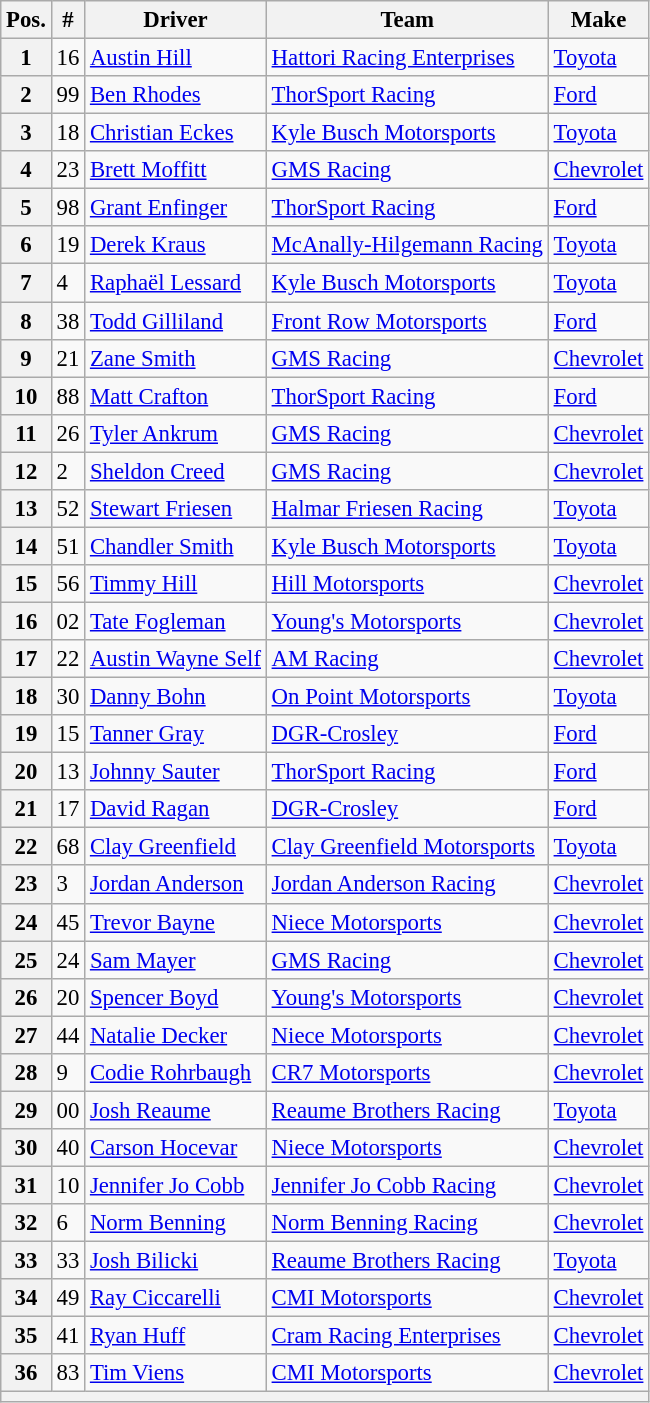<table class="wikitable" style="font-size:95%">
<tr>
<th>Pos.</th>
<th>#</th>
<th>Driver</th>
<th>Team</th>
<th>Make</th>
</tr>
<tr>
<th>1</th>
<td>16</td>
<td><a href='#'>Austin Hill</a></td>
<td><a href='#'>Hattori Racing Enterprises</a></td>
<td><a href='#'>Toyota</a></td>
</tr>
<tr>
<th>2</th>
<td>99</td>
<td><a href='#'>Ben Rhodes</a></td>
<td><a href='#'>ThorSport Racing</a></td>
<td><a href='#'>Ford</a></td>
</tr>
<tr>
<th>3</th>
<td>18</td>
<td><a href='#'>Christian Eckes</a></td>
<td><a href='#'>Kyle Busch Motorsports</a></td>
<td><a href='#'>Toyota</a></td>
</tr>
<tr>
<th>4</th>
<td>23</td>
<td><a href='#'>Brett Moffitt</a></td>
<td><a href='#'>GMS Racing</a></td>
<td><a href='#'>Chevrolet</a></td>
</tr>
<tr>
<th>5</th>
<td>98</td>
<td><a href='#'>Grant Enfinger</a></td>
<td><a href='#'>ThorSport Racing</a></td>
<td><a href='#'>Ford</a></td>
</tr>
<tr>
<th>6</th>
<td>19</td>
<td><a href='#'>Derek Kraus</a></td>
<td><a href='#'>McAnally-Hilgemann Racing</a></td>
<td><a href='#'>Toyota</a></td>
</tr>
<tr>
<th>7</th>
<td>4</td>
<td><a href='#'>Raphaël Lessard</a></td>
<td><a href='#'>Kyle Busch Motorsports</a></td>
<td><a href='#'>Toyota</a></td>
</tr>
<tr>
<th>8</th>
<td>38</td>
<td><a href='#'>Todd Gilliland</a></td>
<td><a href='#'>Front Row Motorsports</a></td>
<td><a href='#'>Ford</a></td>
</tr>
<tr>
<th>9</th>
<td>21</td>
<td><a href='#'>Zane Smith</a></td>
<td><a href='#'>GMS Racing</a></td>
<td><a href='#'>Chevrolet</a></td>
</tr>
<tr>
<th>10</th>
<td>88</td>
<td><a href='#'>Matt Crafton</a></td>
<td><a href='#'>ThorSport Racing</a></td>
<td><a href='#'>Ford</a></td>
</tr>
<tr>
<th>11</th>
<td>26</td>
<td><a href='#'>Tyler Ankrum</a></td>
<td><a href='#'>GMS Racing</a></td>
<td><a href='#'>Chevrolet</a></td>
</tr>
<tr>
<th>12</th>
<td>2</td>
<td><a href='#'>Sheldon Creed</a></td>
<td><a href='#'>GMS Racing</a></td>
<td><a href='#'>Chevrolet</a></td>
</tr>
<tr>
<th>13</th>
<td>52</td>
<td><a href='#'>Stewart Friesen</a></td>
<td><a href='#'>Halmar Friesen Racing</a></td>
<td><a href='#'>Toyota</a></td>
</tr>
<tr>
<th>14</th>
<td>51</td>
<td><a href='#'>Chandler Smith</a></td>
<td><a href='#'>Kyle Busch Motorsports</a></td>
<td><a href='#'>Toyota</a></td>
</tr>
<tr>
<th>15</th>
<td>56</td>
<td><a href='#'>Timmy Hill</a></td>
<td><a href='#'>Hill Motorsports</a></td>
<td><a href='#'>Chevrolet</a></td>
</tr>
<tr>
<th>16</th>
<td>02</td>
<td><a href='#'>Tate Fogleman</a></td>
<td><a href='#'>Young's Motorsports</a></td>
<td><a href='#'>Chevrolet</a></td>
</tr>
<tr>
<th>17</th>
<td>22</td>
<td><a href='#'>Austin Wayne Self</a></td>
<td><a href='#'>AM Racing</a></td>
<td><a href='#'>Chevrolet</a></td>
</tr>
<tr>
<th>18</th>
<td>30</td>
<td><a href='#'>Danny Bohn</a></td>
<td><a href='#'>On Point Motorsports</a></td>
<td><a href='#'>Toyota</a></td>
</tr>
<tr>
<th>19</th>
<td>15</td>
<td><a href='#'>Tanner Gray</a></td>
<td><a href='#'>DGR-Crosley</a></td>
<td><a href='#'>Ford</a></td>
</tr>
<tr>
<th>20</th>
<td>13</td>
<td><a href='#'>Johnny Sauter</a></td>
<td><a href='#'>ThorSport Racing</a></td>
<td><a href='#'>Ford</a></td>
</tr>
<tr>
<th>21</th>
<td>17</td>
<td><a href='#'>David Ragan</a></td>
<td><a href='#'>DGR-Crosley</a></td>
<td><a href='#'>Ford</a></td>
</tr>
<tr>
<th>22</th>
<td>68</td>
<td><a href='#'>Clay Greenfield</a></td>
<td><a href='#'>Clay Greenfield Motorsports</a></td>
<td><a href='#'>Toyota</a></td>
</tr>
<tr>
<th>23</th>
<td>3</td>
<td><a href='#'>Jordan Anderson</a></td>
<td><a href='#'>Jordan Anderson Racing</a></td>
<td><a href='#'>Chevrolet</a></td>
</tr>
<tr>
<th>24</th>
<td>45</td>
<td><a href='#'>Trevor Bayne</a></td>
<td><a href='#'>Niece Motorsports</a></td>
<td><a href='#'>Chevrolet</a></td>
</tr>
<tr>
<th>25</th>
<td>24</td>
<td><a href='#'>Sam Mayer</a></td>
<td><a href='#'>GMS Racing</a></td>
<td><a href='#'>Chevrolet</a></td>
</tr>
<tr>
<th>26</th>
<td>20</td>
<td><a href='#'>Spencer Boyd</a></td>
<td><a href='#'>Young's Motorsports</a></td>
<td><a href='#'>Chevrolet</a></td>
</tr>
<tr>
<th>27</th>
<td>44</td>
<td><a href='#'>Natalie Decker</a></td>
<td><a href='#'>Niece Motorsports</a></td>
<td><a href='#'>Chevrolet</a></td>
</tr>
<tr>
<th>28</th>
<td>9</td>
<td><a href='#'>Codie Rohrbaugh</a></td>
<td><a href='#'>CR7 Motorsports</a></td>
<td><a href='#'>Chevrolet</a></td>
</tr>
<tr>
<th>29</th>
<td>00</td>
<td><a href='#'>Josh Reaume</a></td>
<td><a href='#'>Reaume Brothers Racing</a></td>
<td><a href='#'>Toyota</a></td>
</tr>
<tr>
<th>30</th>
<td>40</td>
<td><a href='#'>Carson Hocevar</a></td>
<td><a href='#'>Niece Motorsports</a></td>
<td><a href='#'>Chevrolet</a></td>
</tr>
<tr>
<th>31</th>
<td>10</td>
<td><a href='#'>Jennifer Jo Cobb</a></td>
<td><a href='#'>Jennifer Jo Cobb Racing</a></td>
<td><a href='#'>Chevrolet</a></td>
</tr>
<tr>
<th>32</th>
<td>6</td>
<td><a href='#'>Norm Benning</a></td>
<td><a href='#'>Norm Benning Racing</a></td>
<td><a href='#'>Chevrolet</a></td>
</tr>
<tr>
<th>33</th>
<td>33</td>
<td><a href='#'>Josh Bilicki</a></td>
<td><a href='#'>Reaume Brothers Racing</a></td>
<td><a href='#'>Toyota</a></td>
</tr>
<tr>
<th>34</th>
<td>49</td>
<td><a href='#'>Ray Ciccarelli</a></td>
<td><a href='#'>CMI Motorsports</a></td>
<td><a href='#'>Chevrolet</a></td>
</tr>
<tr>
<th>35</th>
<td>41</td>
<td><a href='#'>Ryan Huff</a></td>
<td><a href='#'>Cram Racing Enterprises</a></td>
<td><a href='#'>Chevrolet</a></td>
</tr>
<tr>
<th>36</th>
<td>83</td>
<td><a href='#'>Tim Viens</a></td>
<td><a href='#'>CMI Motorsports</a></td>
<td><a href='#'>Chevrolet</a></td>
</tr>
<tr>
<th colspan="5"></th>
</tr>
</table>
